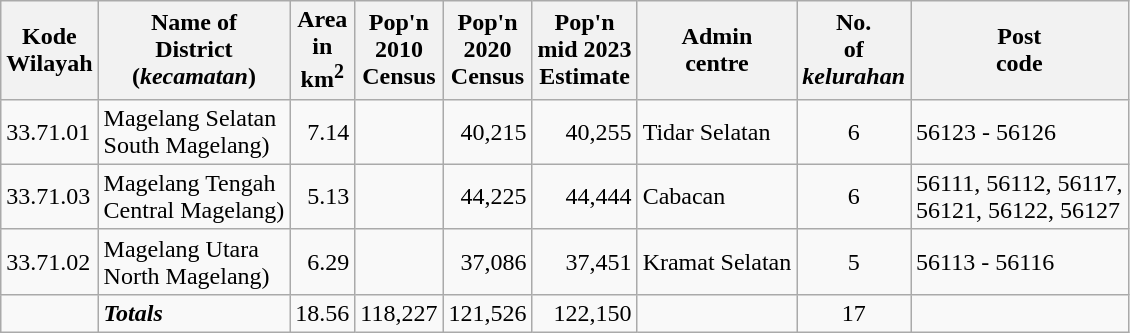<table class="wikitable">
<tr>
<th>Kode <br>Wilayah</th>
<th>Name of<br>District<br>(<em>kecamatan</em>)</th>
<th>Area <br>in<br> km<sup>2</sup></th>
<th>Pop'n <br>2010<br>Census</th>
<th>Pop'n <br>2020<br>Census</th>
<th>Pop'n <br>mid 2023<br>Estimate</th>
<th>Admin <br> centre</th>
<th>No.<br> of <br><em>kelurahan</em></th>
<th>Post<br>code</th>
</tr>
<tr>
<td>33.71.01</td>
<td>Magelang Selatan <br>South Magelang)</td>
<td align="right">7.14</td>
<td align="right"></td>
<td align="right">40,215</td>
<td align="right">40,255</td>
<td>Tidar Selatan</td>
<td align="center">6</td>
<td>56123 - 56126</td>
</tr>
<tr>
<td>33.71.03</td>
<td>Magelang Tengah <br>Central Magelang)</td>
<td align="right">5.13</td>
<td align="right"></td>
<td align="right">44,225</td>
<td align="right">44,444</td>
<td>Cabacan</td>
<td align="center">6</td>
<td>56111, 56112, 56117,<br>56121, 56122, 56127</td>
</tr>
<tr>
<td>33.71.02</td>
<td>Magelang Utara <br>North Magelang)</td>
<td align="right">6.29</td>
<td align="right"></td>
<td align="right">37,086</td>
<td align="right">37,451</td>
<td>Kramat Selatan</td>
<td align="center">5</td>
<td>56113 - 56116</td>
</tr>
<tr>
<td></td>
<td><strong><em>Totals</em></strong></td>
<td align="right">18.56</td>
<td align="right">118,227</td>
<td align="right">121,526</td>
<td align="right">122,150</td>
<td></td>
<td align="center">17</td>
<td></td>
</tr>
</table>
